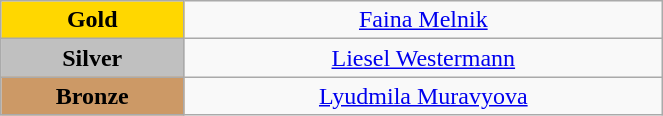<table class="wikitable" style="text-align:center; " width="35%">
<tr>
<td bgcolor="gold"><strong>Gold</strong></td>
<td><a href='#'>Faina Melnik</a><br>  <small><em></em></small></td>
</tr>
<tr>
<td bgcolor="silver"><strong>Silver</strong></td>
<td><a href='#'>Liesel Westermann</a><br>  <small><em></em></small></td>
</tr>
<tr>
<td bgcolor="CC9966"><strong>Bronze</strong></td>
<td><a href='#'>Lyudmila Muravyova</a><br>  <small><em></em></small></td>
</tr>
</table>
